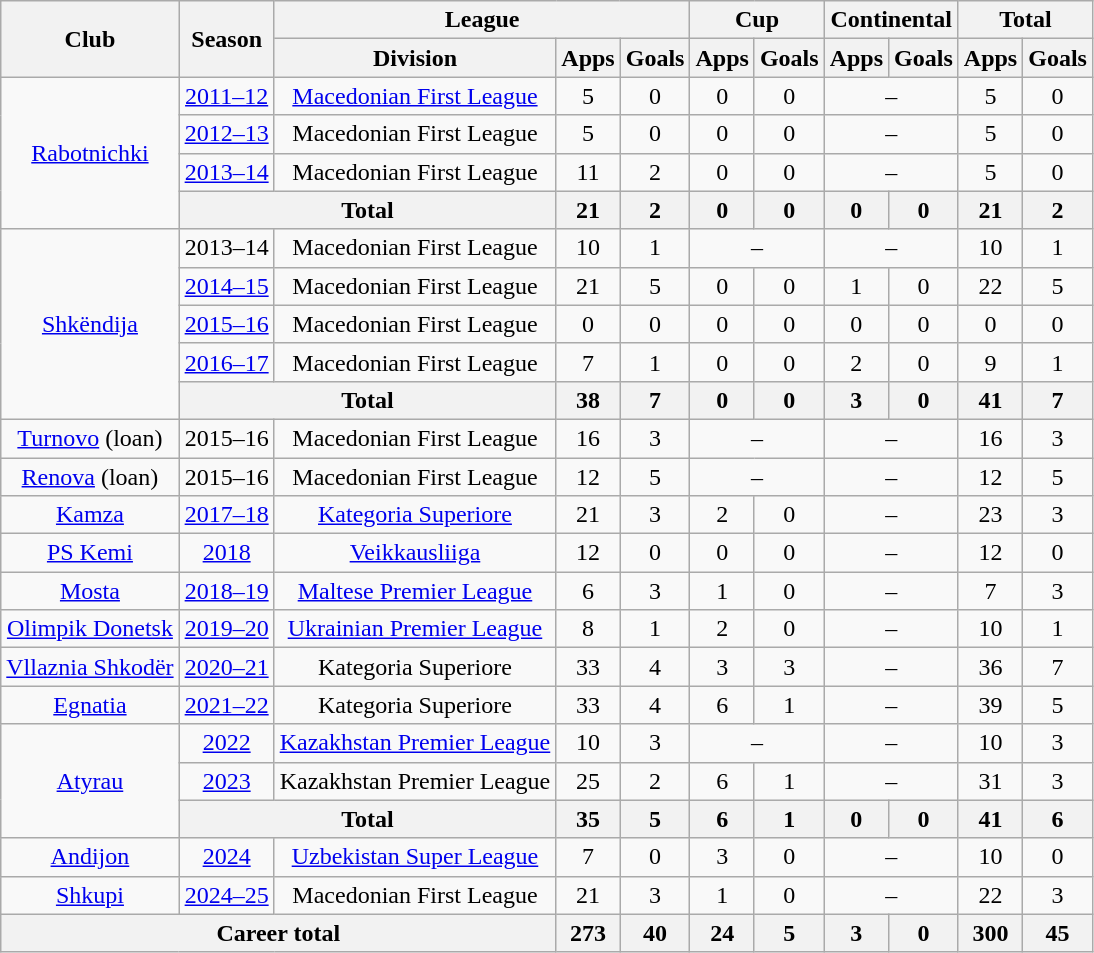<table class="wikitable" style="text-align:center">
<tr>
<th rowspan="2">Club</th>
<th rowspan="2">Season</th>
<th colspan="3">League</th>
<th colspan="2">Cup</th>
<th colspan="2">Continental</th>
<th colspan="2">Total</th>
</tr>
<tr>
<th>Division</th>
<th>Apps</th>
<th>Goals</th>
<th>Apps</th>
<th>Goals</th>
<th>Apps</th>
<th>Goals</th>
<th>Apps</th>
<th>Goals</th>
</tr>
<tr>
<td rowspan=4><a href='#'>Rabotnichki</a></td>
<td><a href='#'>2011–12</a></td>
<td><a href='#'>Macedonian First League</a></td>
<td>5</td>
<td>0</td>
<td>0</td>
<td>0</td>
<td colspan=2>–</td>
<td>5</td>
<td>0</td>
</tr>
<tr>
<td><a href='#'>2012–13</a></td>
<td>Macedonian First League</td>
<td>5</td>
<td>0</td>
<td>0</td>
<td>0</td>
<td colspan=2>–</td>
<td>5</td>
<td>0</td>
</tr>
<tr>
<td><a href='#'>2013–14</a></td>
<td>Macedonian First League</td>
<td>11</td>
<td>2</td>
<td>0</td>
<td>0</td>
<td colspan=2>–</td>
<td>5</td>
<td>0</td>
</tr>
<tr>
<th colspan=2>Total</th>
<th>21</th>
<th>2</th>
<th>0</th>
<th>0</th>
<th>0</th>
<th>0</th>
<th>21</th>
<th>2</th>
</tr>
<tr>
<td rowspan=5><a href='#'>Shkëndija</a></td>
<td>2013–14</td>
<td>Macedonian First League</td>
<td>10</td>
<td>1</td>
<td colspan=2>–</td>
<td colspan=2>–</td>
<td>10</td>
<td>1</td>
</tr>
<tr>
<td><a href='#'>2014–15</a></td>
<td>Macedonian First League</td>
<td>21</td>
<td>5</td>
<td>0</td>
<td>0</td>
<td>1</td>
<td>0</td>
<td>22</td>
<td>5</td>
</tr>
<tr>
<td><a href='#'>2015–16</a></td>
<td>Macedonian First League</td>
<td>0</td>
<td>0</td>
<td>0</td>
<td>0</td>
<td>0</td>
<td>0</td>
<td>0</td>
<td>0</td>
</tr>
<tr>
<td><a href='#'>2016–17</a></td>
<td>Macedonian First League</td>
<td>7</td>
<td>1</td>
<td>0</td>
<td>0</td>
<td>2</td>
<td>0</td>
<td>9</td>
<td>1</td>
</tr>
<tr>
<th colspan=2>Total</th>
<th>38</th>
<th>7</th>
<th>0</th>
<th>0</th>
<th>3</th>
<th>0</th>
<th>41</th>
<th>7</th>
</tr>
<tr>
<td><a href='#'>Turnovo</a> (loan)</td>
<td>2015–16</td>
<td>Macedonian First League</td>
<td>16</td>
<td>3</td>
<td colspan=2>–</td>
<td colspan=2>–</td>
<td>16</td>
<td>3</td>
</tr>
<tr>
<td><a href='#'>Renova</a> (loan)</td>
<td>2015–16</td>
<td>Macedonian First League</td>
<td>12</td>
<td>5</td>
<td colspan=2>–</td>
<td colspan=2>–</td>
<td>12</td>
<td>5</td>
</tr>
<tr>
<td><a href='#'>Kamza</a></td>
<td><a href='#'>2017–18</a></td>
<td><a href='#'>Kategoria Superiore</a></td>
<td>21</td>
<td>3</td>
<td>2</td>
<td>0</td>
<td colspan=2>–</td>
<td>23</td>
<td>3</td>
</tr>
<tr>
<td><a href='#'>PS Kemi</a></td>
<td><a href='#'>2018</a></td>
<td><a href='#'>Veikkausliiga</a></td>
<td>12</td>
<td>0</td>
<td>0</td>
<td>0</td>
<td colspan=2>–</td>
<td>12</td>
<td>0</td>
</tr>
<tr>
<td><a href='#'>Mosta</a></td>
<td><a href='#'>2018–19</a></td>
<td><a href='#'>Maltese Premier League</a></td>
<td>6</td>
<td>3</td>
<td>1</td>
<td>0</td>
<td colspan=2>–</td>
<td>7</td>
<td>3</td>
</tr>
<tr>
<td><a href='#'>Olimpik Donetsk</a></td>
<td><a href='#'>2019–20</a></td>
<td><a href='#'>Ukrainian Premier League</a></td>
<td>8</td>
<td>1</td>
<td>2</td>
<td>0</td>
<td colspan=2>–</td>
<td>10</td>
<td>1</td>
</tr>
<tr>
<td><a href='#'>Vllaznia Shkodër</a></td>
<td><a href='#'>2020–21</a></td>
<td>Kategoria Superiore</td>
<td>33</td>
<td>4</td>
<td>3</td>
<td>3</td>
<td colspan=2>–</td>
<td>36</td>
<td>7</td>
</tr>
<tr>
<td><a href='#'>Egnatia</a></td>
<td><a href='#'>2021–22</a></td>
<td>Kategoria Superiore</td>
<td>33</td>
<td>4</td>
<td>6</td>
<td>1</td>
<td colspan=2>–</td>
<td>39</td>
<td>5</td>
</tr>
<tr>
<td rowspan=3><a href='#'>Atyrau</a></td>
<td><a href='#'>2022</a></td>
<td><a href='#'>Kazakhstan Premier League</a></td>
<td>10</td>
<td>3</td>
<td colspan=2>–</td>
<td colspan=2>–</td>
<td>10</td>
<td>3</td>
</tr>
<tr>
<td><a href='#'>2023</a></td>
<td>Kazakhstan Premier League</td>
<td>25</td>
<td>2</td>
<td>6</td>
<td>1</td>
<td colspan=2>–</td>
<td>31</td>
<td>3</td>
</tr>
<tr>
<th colspan=2>Total</th>
<th>35</th>
<th>5</th>
<th>6</th>
<th>1</th>
<th>0</th>
<th>0</th>
<th>41</th>
<th>6</th>
</tr>
<tr>
<td><a href='#'>Andijon</a></td>
<td><a href='#'>2024</a></td>
<td><a href='#'>Uzbekistan Super League</a></td>
<td>7</td>
<td>0</td>
<td>3</td>
<td>0</td>
<td colspan=2>–</td>
<td>10</td>
<td>0</td>
</tr>
<tr>
<td><a href='#'>Shkupi</a></td>
<td><a href='#'>2024–25</a></td>
<td>Macedonian First League</td>
<td>21</td>
<td>3</td>
<td>1</td>
<td>0</td>
<td colspan=2>–</td>
<td>22</td>
<td>3</td>
</tr>
<tr>
<th colspan="3">Career total</th>
<th>273</th>
<th>40</th>
<th>24</th>
<th>5</th>
<th>3</th>
<th>0</th>
<th>300</th>
<th>45</th>
</tr>
</table>
